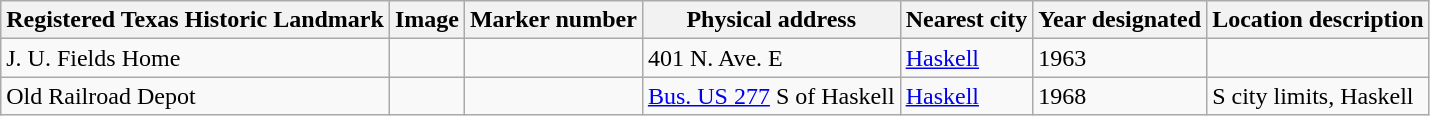<table class="wikitable sortable">
<tr>
<th>Registered Texas Historic Landmark</th>
<th>Image</th>
<th>Marker number</th>
<th>Physical address</th>
<th>Nearest city</th>
<th>Year designated</th>
<th>Location description</th>
</tr>
<tr>
<td>J. U. Fields Home</td>
<td></td>
<td></td>
<td>401 N. Ave. E<br></td>
<td><a href='#'>Haskell</a></td>
<td>1963</td>
<td></td>
</tr>
<tr>
<td>Old Railroad Depot</td>
<td></td>
<td></td>
<td><a href='#'>Bus. US 277</a> S of Haskell<br></td>
<td><a href='#'>Haskell</a></td>
<td>1968</td>
<td>S city limits, Haskell</td>
</tr>
</table>
